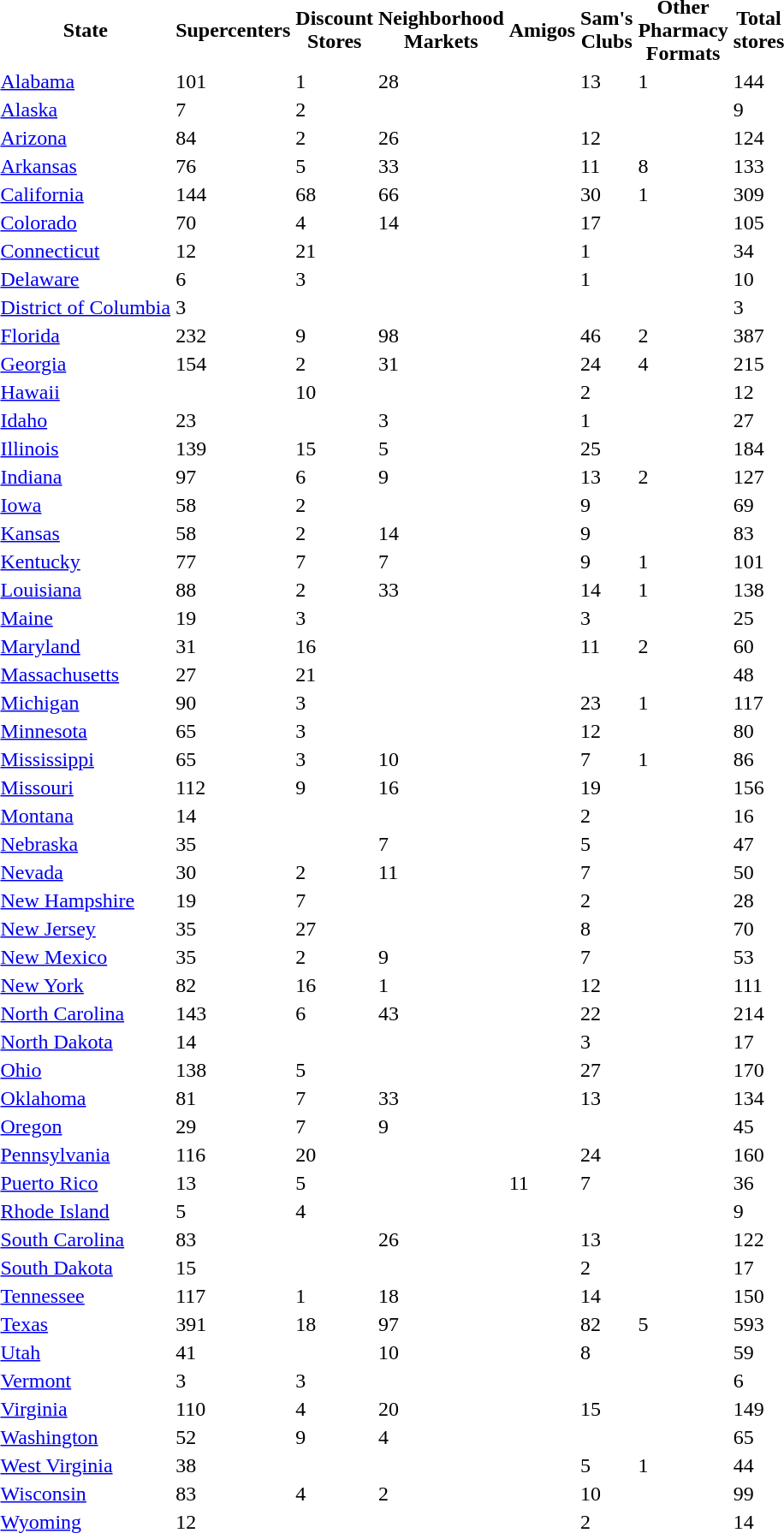<table>
<tr>
<th>State</th>
<th>Supercenters</th>
<th>Discount<br>Stores</th>
<th>Neighborhood<br>Markets</th>
<th>Amigos</th>
<th>Sam's<br>Clubs</th>
<th>Other<br>Pharmacy<br>Formats</th>
<th>Total<br>stores</th>
</tr>
<tr>
<td><a href='#'>Alabama</a></td>
<td>101</td>
<td>1</td>
<td>28</td>
<td></td>
<td>13</td>
<td>1</td>
<td>144</td>
</tr>
<tr>
<td><a href='#'>Alaska</a></td>
<td>7</td>
<td>2</td>
<td></td>
<td></td>
<td></td>
<td></td>
<td>9</td>
</tr>
<tr>
<td><a href='#'>Arizona</a></td>
<td>84</td>
<td>2</td>
<td>26</td>
<td></td>
<td>12</td>
<td></td>
<td>124</td>
</tr>
<tr>
<td><a href='#'>Arkansas</a></td>
<td>76</td>
<td>5</td>
<td>33</td>
<td></td>
<td>11</td>
<td>8</td>
<td>133</td>
</tr>
<tr>
<td><a href='#'>California</a></td>
<td>144</td>
<td>68</td>
<td>66</td>
<td></td>
<td>30</td>
<td>1</td>
<td>309</td>
</tr>
<tr>
<td><a href='#'>Colorado</a></td>
<td>70</td>
<td>4</td>
<td>14</td>
<td></td>
<td>17</td>
<td></td>
<td>105</td>
</tr>
<tr>
<td><a href='#'>Connecticut</a></td>
<td>12</td>
<td>21</td>
<td></td>
<td></td>
<td>1</td>
<td></td>
<td>34</td>
</tr>
<tr>
<td><a href='#'>Delaware</a></td>
<td>6</td>
<td>3</td>
<td></td>
<td></td>
<td>1</td>
<td></td>
<td>10</td>
</tr>
<tr>
<td><a href='#'>District of Columbia</a></td>
<td>3</td>
<td></td>
<td></td>
<td></td>
<td></td>
<td></td>
<td>3</td>
</tr>
<tr>
<td><a href='#'>Florida</a></td>
<td>232</td>
<td>9</td>
<td>98</td>
<td></td>
<td>46</td>
<td>2</td>
<td>387</td>
</tr>
<tr>
<td><a href='#'>Georgia</a></td>
<td>154</td>
<td>2</td>
<td>31</td>
<td></td>
<td>24</td>
<td>4</td>
<td>215</td>
</tr>
<tr>
<td><a href='#'>Hawaii</a></td>
<td></td>
<td>10</td>
<td></td>
<td></td>
<td>2</td>
<td></td>
<td>12</td>
</tr>
<tr>
<td><a href='#'>Idaho</a></td>
<td>23</td>
<td></td>
<td>3</td>
<td></td>
<td>1</td>
<td></td>
<td>27</td>
</tr>
<tr>
<td><a href='#'>Illinois</a></td>
<td>139</td>
<td>15</td>
<td>5</td>
<td></td>
<td>25</td>
<td></td>
<td>184</td>
</tr>
<tr>
<td><a href='#'>Indiana</a></td>
<td>97</td>
<td>6</td>
<td>9</td>
<td></td>
<td>13</td>
<td>2</td>
<td>127</td>
</tr>
<tr>
<td><a href='#'>Iowa</a></td>
<td>58</td>
<td>2</td>
<td></td>
<td></td>
<td>9</td>
<td></td>
<td>69</td>
</tr>
<tr>
<td><a href='#'>Kansas</a></td>
<td>58</td>
<td>2</td>
<td>14</td>
<td></td>
<td>9</td>
<td></td>
<td>83</td>
</tr>
<tr>
<td><a href='#'>Kentucky</a></td>
<td>77</td>
<td>7</td>
<td>7</td>
<td></td>
<td>9</td>
<td>1</td>
<td>101</td>
</tr>
<tr>
<td><a href='#'>Louisiana</a></td>
<td>88</td>
<td>2</td>
<td>33</td>
<td></td>
<td>14</td>
<td>1</td>
<td>138</td>
</tr>
<tr>
<td><a href='#'>Maine</a></td>
<td>19</td>
<td>3</td>
<td></td>
<td></td>
<td>3</td>
<td></td>
<td>25</td>
</tr>
<tr>
<td><a href='#'>Maryland</a></td>
<td>31</td>
<td>16</td>
<td></td>
<td></td>
<td>11</td>
<td>2</td>
<td>60</td>
</tr>
<tr>
<td><a href='#'>Massachusetts</a></td>
<td>27</td>
<td>21</td>
<td></td>
<td></td>
<td></td>
<td></td>
<td>48</td>
</tr>
<tr>
<td><a href='#'>Michigan</a></td>
<td>90</td>
<td>3</td>
<td></td>
<td></td>
<td>23</td>
<td>1</td>
<td>117</td>
</tr>
<tr>
<td><a href='#'>Minnesota</a></td>
<td>65</td>
<td>3</td>
<td></td>
<td></td>
<td>12</td>
<td></td>
<td>80</td>
</tr>
<tr>
<td><a href='#'>Mississippi</a></td>
<td>65</td>
<td>3</td>
<td>10</td>
<td></td>
<td>7</td>
<td>1</td>
<td>86</td>
</tr>
<tr>
<td><a href='#'>Missouri</a></td>
<td>112</td>
<td>9</td>
<td>16</td>
<td></td>
<td>19</td>
<td></td>
<td>156</td>
</tr>
<tr>
<td><a href='#'>Montana</a></td>
<td>14</td>
<td></td>
<td></td>
<td></td>
<td>2</td>
<td></td>
<td>16</td>
</tr>
<tr>
<td><a href='#'>Nebraska</a></td>
<td>35</td>
<td></td>
<td>7</td>
<td></td>
<td>5</td>
<td></td>
<td>47</td>
</tr>
<tr>
<td><a href='#'>Nevada</a></td>
<td>30</td>
<td>2</td>
<td>11</td>
<td></td>
<td>7</td>
<td></td>
<td>50</td>
</tr>
<tr>
<td><a href='#'>New Hampshire</a></td>
<td>19</td>
<td>7</td>
<td></td>
<td></td>
<td>2</td>
<td></td>
<td>28</td>
</tr>
<tr>
<td><a href='#'>New Jersey</a></td>
<td>35</td>
<td>27</td>
<td></td>
<td></td>
<td>8</td>
<td></td>
<td>70</td>
</tr>
<tr>
<td><a href='#'>New Mexico</a></td>
<td>35</td>
<td>2</td>
<td>9</td>
<td></td>
<td>7</td>
<td></td>
<td>53</td>
</tr>
<tr>
<td><a href='#'>New York</a></td>
<td>82</td>
<td>16</td>
<td>1</td>
<td></td>
<td>12</td>
<td></td>
<td>111</td>
</tr>
<tr>
<td><a href='#'>North Carolina</a></td>
<td>143</td>
<td>6</td>
<td>43</td>
<td></td>
<td>22</td>
<td></td>
<td>214</td>
</tr>
<tr>
<td><a href='#'>North Dakota</a></td>
<td>14</td>
<td></td>
<td></td>
<td></td>
<td>3</td>
<td></td>
<td>17</td>
</tr>
<tr>
<td><a href='#'>Ohio</a></td>
<td>138</td>
<td>5</td>
<td></td>
<td></td>
<td>27</td>
<td></td>
<td>170</td>
</tr>
<tr>
<td><a href='#'>Oklahoma</a></td>
<td>81</td>
<td>7</td>
<td>33</td>
<td></td>
<td>13</td>
<td></td>
<td>134</td>
</tr>
<tr>
<td><a href='#'>Oregon</a></td>
<td>29</td>
<td>7</td>
<td>9</td>
<td></td>
<td></td>
<td></td>
<td>45</td>
</tr>
<tr>
<td><a href='#'>Pennsylvania</a></td>
<td>116</td>
<td>20</td>
<td></td>
<td></td>
<td>24</td>
<td></td>
<td>160</td>
</tr>
<tr>
<td><a href='#'>Puerto Rico</a></td>
<td>13</td>
<td>5</td>
<td></td>
<td>11</td>
<td>7</td>
<td></td>
<td>36</td>
</tr>
<tr>
<td><a href='#'>Rhode Island</a></td>
<td>5</td>
<td>4</td>
<td></td>
<td></td>
<td></td>
<td></td>
<td>9</td>
</tr>
<tr>
<td><a href='#'>South Carolina</a></td>
<td>83</td>
<td></td>
<td>26</td>
<td></td>
<td>13</td>
<td></td>
<td>122</td>
</tr>
<tr>
<td><a href='#'>South Dakota</a></td>
<td>15</td>
<td></td>
<td></td>
<td></td>
<td>2</td>
<td></td>
<td>17</td>
</tr>
<tr>
<td><a href='#'>Tennessee</a></td>
<td>117</td>
<td>1</td>
<td>18</td>
<td></td>
<td>14</td>
<td></td>
<td>150</td>
</tr>
<tr>
<td><a href='#'>Texas</a></td>
<td>391</td>
<td>18</td>
<td>97</td>
<td></td>
<td>82</td>
<td>5</td>
<td>593</td>
</tr>
<tr>
<td><a href='#'>Utah</a></td>
<td>41</td>
<td></td>
<td>10</td>
<td></td>
<td>8</td>
<td></td>
<td>59</td>
</tr>
<tr>
<td><a href='#'>Vermont</a></td>
<td>3</td>
<td>3</td>
<td></td>
<td></td>
<td></td>
<td></td>
<td>6</td>
</tr>
<tr>
<td><a href='#'>Virginia</a></td>
<td>110</td>
<td>4</td>
<td>20</td>
<td></td>
<td>15</td>
<td></td>
<td>149</td>
</tr>
<tr>
<td><a href='#'>Washington</a></td>
<td>52</td>
<td>9</td>
<td>4</td>
<td></td>
<td></td>
<td></td>
<td>65</td>
</tr>
<tr>
<td><a href='#'>West Virginia</a></td>
<td>38</td>
<td></td>
<td></td>
<td></td>
<td>5</td>
<td>1</td>
<td>44</td>
</tr>
<tr>
<td><a href='#'>Wisconsin</a></td>
<td>83</td>
<td>4</td>
<td>2</td>
<td></td>
<td>10</td>
<td></td>
<td>99</td>
</tr>
<tr>
<td><a href='#'>Wyoming</a></td>
<td>12</td>
<td></td>
<td></td>
<td></td>
<td>2</td>
<td></td>
<td>14</td>
</tr>
</table>
